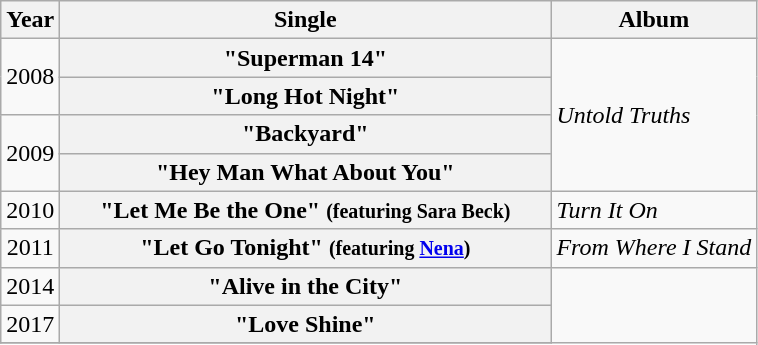<table class="wikitable plainrowheaders" style="text-align:center;">
<tr>
<th>Year</th>
<th style="width:20em;">Single</th>
<th>Album</th>
</tr>
<tr>
<td rowspan="2">2008</td>
<th scope="row">"Superman 14"</th>
<td align="left" rowspan="4"><em>Untold Truths</em></td>
</tr>
<tr>
<th scope="row">"Long Hot Night"</th>
</tr>
<tr>
<td rowspan="2">2009</td>
<th scope="row">"Backyard"</th>
</tr>
<tr>
<th scope="row">"Hey Man What About You"</th>
</tr>
<tr>
<td>2010</td>
<th scope="row">"Let Me Be the One" <small>(featuring Sara Beck)</small></th>
<td align="left"><em>Turn It On</em></td>
</tr>
<tr>
<td>2011</td>
<th scope="row">"Let Go Tonight" <small>(featuring <a href='#'>Nena</a>)</small></th>
<td align="left"><em>From Where I Stand</em></td>
</tr>
<tr>
<td>2014</td>
<th scope="row">"Alive in the City"</th>
</tr>
<tr>
<td>2017</td>
<th scope="row">"Love Shine"</th>
</tr>
<tr>
</tr>
</table>
